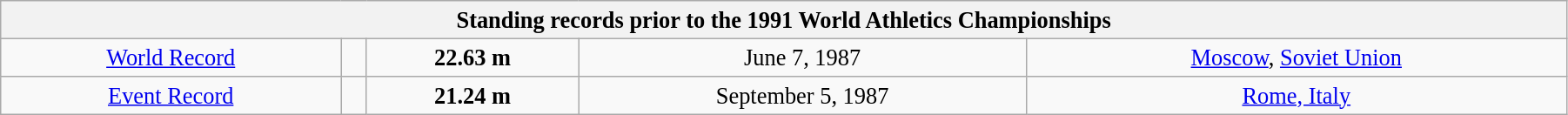<table class="wikitable" style=" text-align:center; font-size:110%;" width="95%">
<tr>
<th colspan="5">Standing records prior to the 1991 World Athletics Championships</th>
</tr>
<tr>
<td><a href='#'>World Record</a></td>
<td></td>
<td><strong>22.63 m </strong></td>
<td>June 7, 1987</td>
<td> <a href='#'>Moscow</a>, <a href='#'>Soviet Union</a></td>
</tr>
<tr>
<td><a href='#'>Event Record</a></td>
<td></td>
<td><strong>21.24 m </strong></td>
<td>September 5, 1987</td>
<td> <a href='#'>Rome, Italy</a></td>
</tr>
</table>
